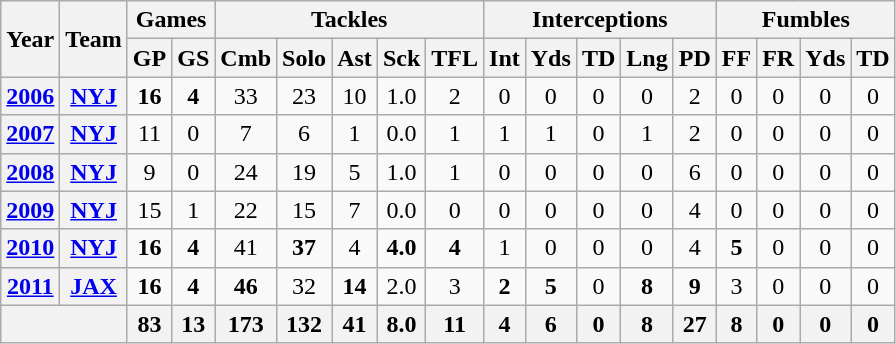<table class="wikitable" style="text-align:center">
<tr>
<th rowspan="2">Year</th>
<th rowspan="2">Team</th>
<th colspan="2">Games</th>
<th colspan="5">Tackles</th>
<th colspan="5">Interceptions</th>
<th colspan="4">Fumbles</th>
</tr>
<tr>
<th>GP</th>
<th>GS</th>
<th>Cmb</th>
<th>Solo</th>
<th>Ast</th>
<th>Sck</th>
<th>TFL</th>
<th>Int</th>
<th>Yds</th>
<th>TD</th>
<th>Lng</th>
<th>PD</th>
<th>FF</th>
<th>FR</th>
<th>Yds</th>
<th>TD</th>
</tr>
<tr>
<th><a href='#'>2006</a></th>
<th><a href='#'>NYJ</a></th>
<td><strong>16</strong></td>
<td><strong>4</strong></td>
<td>33</td>
<td>23</td>
<td>10</td>
<td>1.0</td>
<td>2</td>
<td>0</td>
<td>0</td>
<td>0</td>
<td>0</td>
<td>2</td>
<td>0</td>
<td>0</td>
<td>0</td>
<td>0</td>
</tr>
<tr>
<th><a href='#'>2007</a></th>
<th><a href='#'>NYJ</a></th>
<td>11</td>
<td>0</td>
<td>7</td>
<td>6</td>
<td>1</td>
<td>0.0</td>
<td>1</td>
<td>1</td>
<td>1</td>
<td>0</td>
<td>1</td>
<td>2</td>
<td>0</td>
<td>0</td>
<td>0</td>
<td>0</td>
</tr>
<tr>
<th><a href='#'>2008</a></th>
<th><a href='#'>NYJ</a></th>
<td>9</td>
<td>0</td>
<td>24</td>
<td>19</td>
<td>5</td>
<td>1.0</td>
<td>1</td>
<td>0</td>
<td>0</td>
<td>0</td>
<td>0</td>
<td>6</td>
<td>0</td>
<td>0</td>
<td>0</td>
<td>0</td>
</tr>
<tr>
<th><a href='#'>2009</a></th>
<th><a href='#'>NYJ</a></th>
<td>15</td>
<td>1</td>
<td>22</td>
<td>15</td>
<td>7</td>
<td>0.0</td>
<td>0</td>
<td>0</td>
<td>0</td>
<td>0</td>
<td>0</td>
<td>4</td>
<td>0</td>
<td>0</td>
<td>0</td>
<td>0</td>
</tr>
<tr>
<th><a href='#'>2010</a></th>
<th><a href='#'>NYJ</a></th>
<td><strong>16</strong></td>
<td><strong>4</strong></td>
<td>41</td>
<td><strong>37</strong></td>
<td>4</td>
<td><strong>4.0</strong></td>
<td><strong>4</strong></td>
<td>1</td>
<td>0</td>
<td>0</td>
<td>0</td>
<td>4</td>
<td><strong>5</strong></td>
<td>0</td>
<td>0</td>
<td>0</td>
</tr>
<tr>
<th><a href='#'>2011</a></th>
<th><a href='#'>JAX</a></th>
<td><strong>16</strong></td>
<td><strong>4</strong></td>
<td><strong>46</strong></td>
<td>32</td>
<td><strong>14</strong></td>
<td>2.0</td>
<td>3</td>
<td><strong>2</strong></td>
<td><strong>5</strong></td>
<td>0</td>
<td><strong>8</strong></td>
<td><strong>9</strong></td>
<td>3</td>
<td>0</td>
<td>0</td>
<td>0</td>
</tr>
<tr>
<th colspan="2"></th>
<th>83</th>
<th>13</th>
<th>173</th>
<th>132</th>
<th>41</th>
<th>8.0</th>
<th>11</th>
<th>4</th>
<th>6</th>
<th>0</th>
<th>8</th>
<th>27</th>
<th>8</th>
<th>0</th>
<th>0</th>
<th>0</th>
</tr>
</table>
